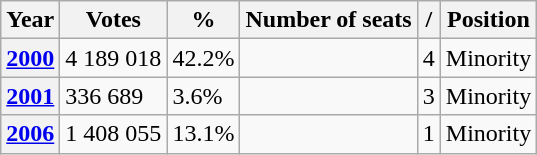<table class="wikitable">
<tr>
<th>Year</th>
<th><strong>Votes</strong></th>
<th><strong>%</strong></th>
<th>Number of seats</th>
<th>/</th>
<th>Position</th>
</tr>
<tr>
<th><a href='#'>2000</a></th>
<td>4 189 018 </td>
<td>42.2%</td>
<td></td>
<td> 4</td>
<td>Minority</td>
</tr>
<tr>
<th><a href='#'>2001</a></th>
<td>336 689 </td>
<td>3.6%</td>
<td></td>
<td> 3</td>
<td>Minority</td>
</tr>
<tr>
<th><a href='#'>2006</a></th>
<td>1 408 055 </td>
<td>13.1%</td>
<td></td>
<td> 1</td>
<td>Minority</td>
</tr>
</table>
